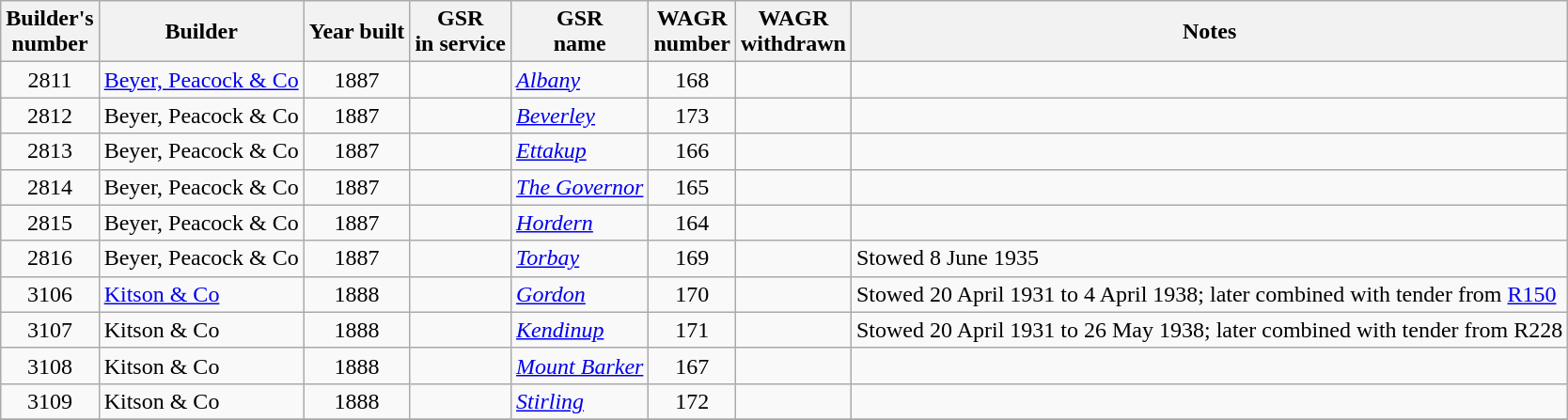<table cellpadding="2">
<tr>
<td><br><table class="wikitable sortable">
<tr>
<th>Builder's<br>number</th>
<th>Builder</th>
<th>Year built</th>
<th>GSR<br>in service</th>
<th>GSR<br>name</th>
<th>WAGR<br>number</th>
<th>WAGR<br>withdrawn</th>
<th>Notes</th>
</tr>
<tr>
<td align=center>2811</td>
<td><a href='#'>Beyer, Peacock & Co</a></td>
<td align=center>1887</td>
<td></td>
<td><em><a href='#'>Albany</a></em></td>
<td align=center>168</td>
<td></td>
<td></td>
</tr>
<tr>
<td align=center>2812</td>
<td>Beyer, Peacock & Co</td>
<td align=center>1887</td>
<td></td>
<td><em><a href='#'>Beverley</a></em></td>
<td align=center>173</td>
<td></td>
<td></td>
</tr>
<tr>
<td align=center>2813</td>
<td>Beyer, Peacock & Co</td>
<td align=center>1887</td>
<td></td>
<td><em><a href='#'>Ettakup</a></em></td>
<td align=center>166</td>
<td></td>
<td></td>
</tr>
<tr>
<td align=center>2814</td>
<td>Beyer, Peacock & Co</td>
<td align=center>1887</td>
<td></td>
<td><em><a href='#'>The Governor</a></em></td>
<td align=center>165</td>
<td></td>
<td></td>
</tr>
<tr>
<td align=center>2815</td>
<td>Beyer, Peacock & Co</td>
<td align=center>1887</td>
<td></td>
<td><em><a href='#'>Hordern</a></em></td>
<td align=center>164</td>
<td></td>
<td></td>
</tr>
<tr>
<td align=center>2816</td>
<td>Beyer, Peacock & Co</td>
<td align=center>1887</td>
<td></td>
<td><em><a href='#'>Torbay</a></em></td>
<td align=center>169</td>
<td></td>
<td>Stowed 8 June 1935</td>
</tr>
<tr>
<td align=center>3106</td>
<td><a href='#'>Kitson & Co</a></td>
<td align=center>1888</td>
<td></td>
<td><em><a href='#'>Gordon</a></em></td>
<td align=center>170</td>
<td></td>
<td>Stowed 20 April 1931 to 4 April 1938; later combined with tender from <a href='#'>R150</a></td>
</tr>
<tr>
<td align=center>3107</td>
<td>Kitson & Co</td>
<td align=center>1888</td>
<td></td>
<td><em><a href='#'>Kendinup</a></em></td>
<td align=center>171</td>
<td></td>
<td>Stowed 20 April 1931 to 26 May 1938; later combined with tender from R228</td>
</tr>
<tr>
<td align=center>3108</td>
<td>Kitson & Co</td>
<td align=center>1888</td>
<td></td>
<td><em><a href='#'>Mount Barker</a></em></td>
<td align=center>167</td>
<td></td>
<td></td>
</tr>
<tr>
<td align=center>3109</td>
<td>Kitson & Co</td>
<td align=center>1888</td>
<td></td>
<td><em><a href='#'>Stirling</a></em></td>
<td align=center>172</td>
<td></td>
<td></td>
</tr>
<tr>
</tr>
</table>
</td>
</tr>
</table>
